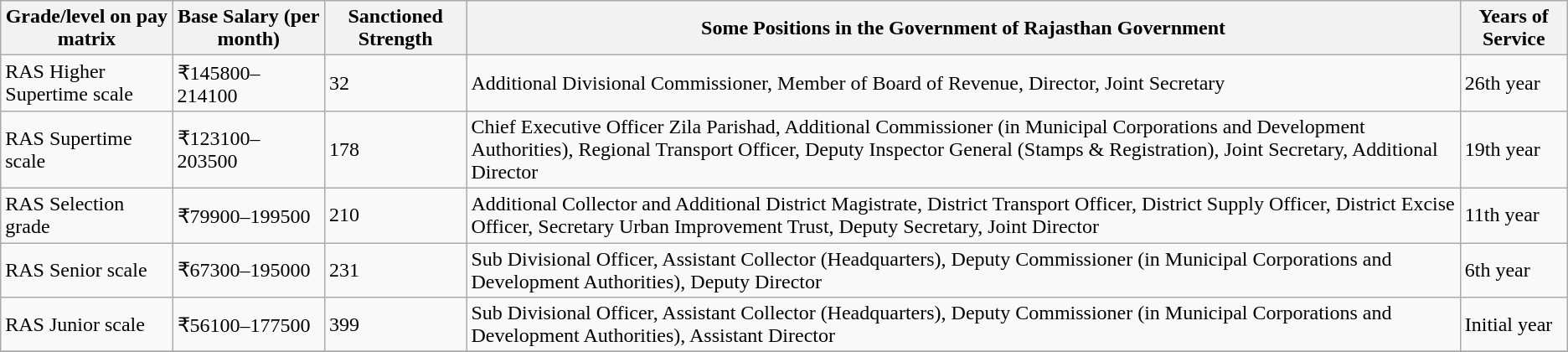<table class="wikitable sortable">
<tr>
<th>Grade/level on pay matrix</th>
<th>Base Salary (per month)</th>
<th>Sanctioned Strength</th>
<th>Some Positions in the Government of Rajasthan Government</th>
<th>Years of Service</th>
</tr>
<tr>
<td>RAS Higher Supertime scale</td>
<td>₹145800–214100</td>
<td>32</td>
<td>Additional Divisional Commissioner, Member of Board of Revenue, Director, Joint Secretary</td>
<td>26th year</td>
</tr>
<tr>
<td>RAS Supertime scale</td>
<td>₹123100–203500</td>
<td>178</td>
<td>Chief Executive Officer Zila Parishad, Additional Commissioner (in Municipal Corporations and Development Authorities), Regional Transport Officer, Deputy Inspector General (Stamps & Registration), Joint Secretary, Additional Director</td>
<td>19th year</td>
</tr>
<tr>
<td>RAS Selection grade</td>
<td>₹79900–199500</td>
<td>210</td>
<td>Additional Collector and Additional District Magistrate, District Transport Officer, District Supply Officer, District Excise Officer, Secretary Urban Improvement Trust, Deputy Secretary, Joint Director</td>
<td>11th year</td>
</tr>
<tr>
<td>RAS Senior scale</td>
<td>₹67300–195000</td>
<td>231</td>
<td>Sub Divisional Officer, Assistant Collector (Headquarters), Deputy Commissioner (in Municipal Corporations and Development Authorities), Deputy Director</td>
<td>6th year</td>
</tr>
<tr>
<td>RAS Junior scale</td>
<td>₹56100–177500</td>
<td>399</td>
<td>Sub Divisional Officer, Assistant Collector (Headquarters), Deputy Commissioner (in Municipal Corporations and Development Authorities), Assistant Director</td>
<td>Initial year</td>
</tr>
<tr>
</tr>
</table>
